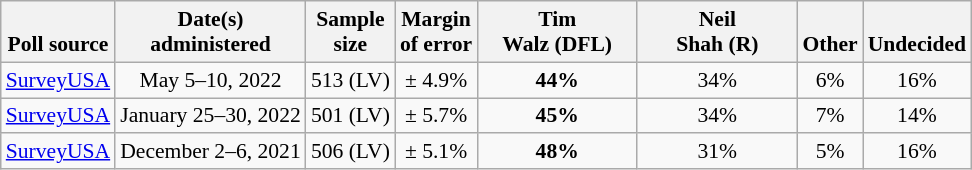<table class="wikitable" style="font-size:90%;text-align:center;">
<tr valign=bottom>
<th>Poll source</th>
<th>Date(s)<br>administered</th>
<th>Sample<br>size</th>
<th>Margin<br>of error</th>
<th style="width:100px;">Tim<br>Walz (DFL)</th>
<th style="width:100px;">Neil<br>Shah (R)</th>
<th>Other</th>
<th>Undecided</th>
</tr>
<tr>
<td style="text-align:left;"><a href='#'>SurveyUSA</a></td>
<td>May 5–10, 2022</td>
<td>513 (LV)</td>
<td>± 4.9%</td>
<td><strong>44%</strong></td>
<td>34%</td>
<td>6%</td>
<td>16%</td>
</tr>
<tr>
<td style="text-align:left;"><a href='#'>SurveyUSA</a></td>
<td>January 25–30, 2022</td>
<td>501 (LV)</td>
<td>± 5.7%</td>
<td><strong>45%</strong></td>
<td>34%</td>
<td>7%</td>
<td>14%</td>
</tr>
<tr>
<td style="text-align:left;"><a href='#'>SurveyUSA</a></td>
<td>December 2–6, 2021</td>
<td>506 (LV)</td>
<td>± 5.1%</td>
<td><strong>48%</strong></td>
<td>31%</td>
<td>5%</td>
<td>16%</td>
</tr>
</table>
